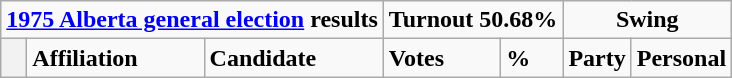<table class="wikitable">
<tr>
<td colspan="3" align=center><strong><a href='#'>1975 Alberta general election</a> results</strong></td>
<td colspan="2"><strong>Turnout 50.68%</strong></td>
<td colspan="2" align=center><strong>Swing</strong></td>
</tr>
<tr>
<th style="width: 10px;"></th>
<td><strong>Affiliation</strong></td>
<td><strong>Candidate</strong></td>
<td><strong>Votes</strong></td>
<td><strong>%</strong></td>
<td><strong>Party</strong></td>
<td><strong>Personal</strong><br>







</td>
</tr>
</table>
